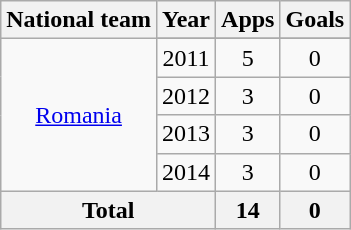<table class="wikitable" style="text-align: center;">
<tr>
<th>National team</th>
<th>Year</th>
<th>Apps</th>
<th>Goals</th>
</tr>
<tr>
<td rowspan="5"><a href='#'>Romania</a></td>
</tr>
<tr>
<td>2011</td>
<td>5</td>
<td>0</td>
</tr>
<tr>
<td>2012</td>
<td>3</td>
<td>0</td>
</tr>
<tr>
<td>2013</td>
<td>3</td>
<td>0</td>
</tr>
<tr>
<td>2014</td>
<td>3</td>
<td>0</td>
</tr>
<tr>
<th colspan=2>Total</th>
<th>14</th>
<th>0</th>
</tr>
</table>
